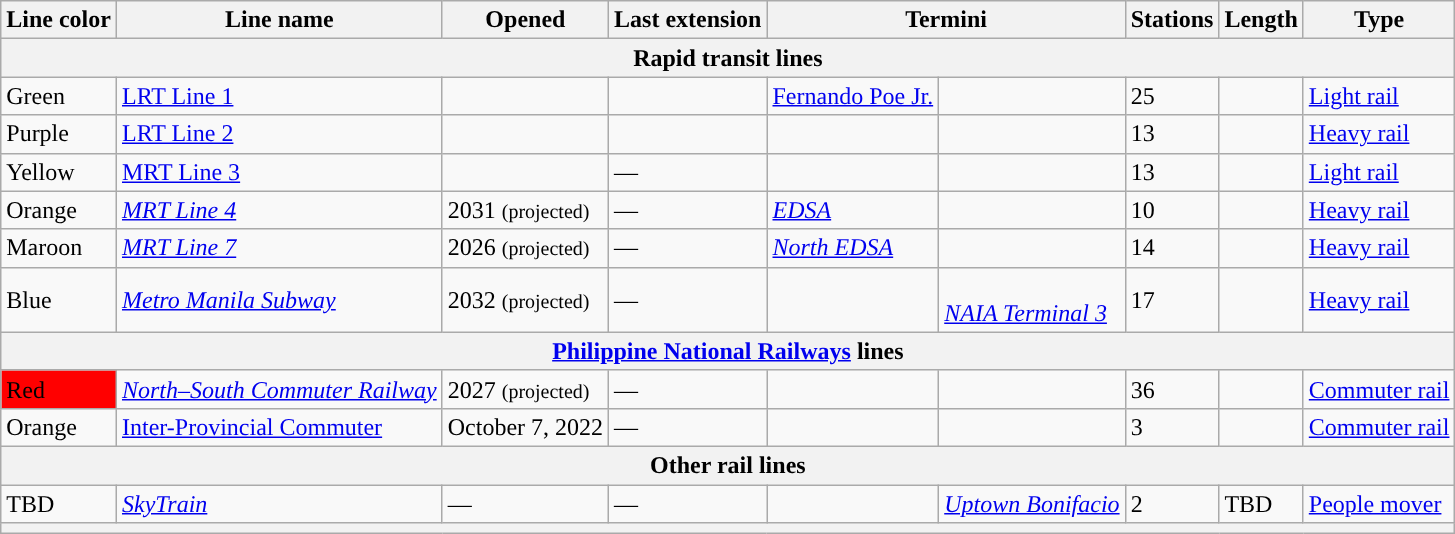<table class="wikitable sortable">
<tr>
<th>Line color</th>
<th>Line name</th>
<th>Opened</th>
<th>Last extension</th>
<th colspan="2">Termini</th>
<th>Stations</th>
<th>Length</th>
<th>Type</th>
</tr>
<tr>
<th colspan="9">Rapid transit lines</th>
</tr>
<tr>
<td style="background-color:#"><span>Green</span></td>
<td><a href='#'>LRT Line 1</a></td>
<td></td>
<td></td>
<td><a href='#'>Fernando Poe Jr.</a></td>
<td></td>
<td>25</td>
<td></td>
<td><a href='#'>Light rail</a></td>
</tr>
<tr>
<td style="background-color:#"><span>Purple</span></td>
<td><a href='#'>LRT Line 2</a></td>
<td></td>
<td></td>
<td></td>
<td></td>
<td>13</td>
<td></td>
<td><a href='#'>Heavy rail</a></td>
</tr>
<tr>
<td style="background-color:#">Yellow</td>
<td><a href='#'>MRT Line 3</a></td>
<td></td>
<td>—</td>
<td></td>
<td></td>
<td>13</td>
<td></td>
<td><a href='#'>Light rail</a></td>
</tr>
<tr>
<td style="background-color:#"><span>Orange</span></td>
<td><a href='#'><em>MRT Line 4</em></a></td>
<td>2031 <small>(projected)</small></td>
<td>—</td>
<td><em><a href='#'>EDSA</a></em></td>
<td><em></em></td>
<td>10</td>
<td></td>
<td><a href='#'>Heavy rail</a></td>
</tr>
<tr>
<td style="background-color:#"><span>Maroon</span></td>
<td><a href='#'><em>MRT Line 7</em></a></td>
<td>2026 <small>(projected)</small></td>
<td>—</td>
<td><em><a href='#'>North EDSA</a></em></td>
<td><em></em></td>
<td>14</td>
<td></td>
<td><a href='#'>Heavy rail</a></td>
</tr>
<tr>
<td style="background-color:#"><span>Blue</span></td>
<td><em><a href='#'>Metro Manila Subway</a></em></td>
<td>2032 <small>(projected)</small></td>
<td>—</td>
<td><em></em></td>
<td><em></em><br><a href='#'><em>NAIA Terminal 3</em></a></td>
<td>17</td>
<td></td>
<td><a href='#'>Heavy rail</a></td>
</tr>
<tr>
<th colspan="9"><a href='#'>Philippine National Railways</a> lines</th>
</tr>
<tr>
<td style="background-color:#FF0000"><span>Red</span></td>
<td><em><a href='#'>North–South Commuter Railway</a></em></td>
<td>2027 <small>(projected)</small></td>
<td>—</td>
<td><em></em><br><em></em></td>
<td><em></em></td>
<td>36</td>
<td></td>
<td><a href='#'>Commuter rail</a></td>
</tr>
<tr>
<td style="background-color:#"><span>Orange</span></td>
<td><a href='#'>Inter-Provincial Commuter</a></td>
<td>October 7, 2022</td>
<td>—</td>
<td></td>
<td></td>
<td>3</td>
<td></td>
<td><a href='#'>Commuter rail</a></td>
</tr>
<tr>
<th colspan="9">Other rail lines</th>
</tr>
<tr>
<td>TBD</td>
<td><a href='#'><em>SkyTrain</em></a></td>
<td>—</td>
<td>—</td>
<td><em></em></td>
<td><a href='#'><em>Uptown Bonifacio</em></a></td>
<td>2</td>
<td>TBD</td>
<td><a href='#'>People mover</a></td>
</tr>
<tr>
<th colspan="9"></th>
</tr>
</table>
